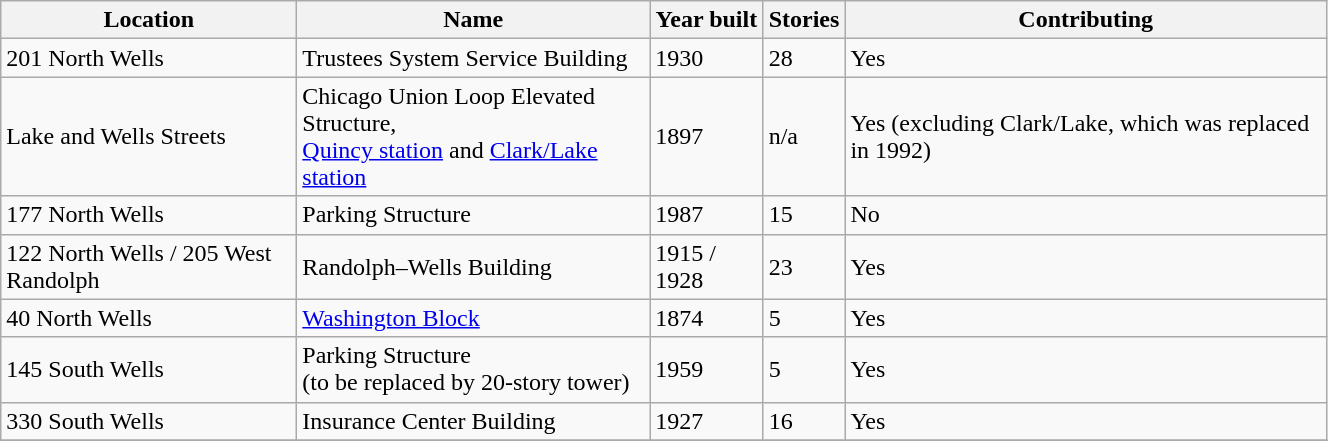<table class=wikitable width=70%>
<tr>
<th width=190px>Location</th>
<th>Name</th>
<th>Year built</th>
<th>Stories</th>
<th>Contributing</th>
</tr>
<tr>
<td>201 North Wells</td>
<td>Trustees System Service Building</td>
<td>1930</td>
<td>28</td>
<td>Yes</td>
</tr>
<tr>
<td>Lake and Wells Streets</td>
<td>Chicago Union Loop Elevated Structure,<br><a href='#'>Quincy station</a> and <a href='#'>Clark/Lake station</a><br></td>
<td>1897</td>
<td>n/a</td>
<td>Yes (excluding Clark/Lake, which was replaced in 1992)</td>
</tr>
<tr>
<td>177 North Wells</td>
<td>Parking Structure</td>
<td>1987</td>
<td>15</td>
<td>No</td>
</tr>
<tr>
<td>122 North Wells / 205 West Randolph</td>
<td>Randolph–Wells Building</td>
<td>1915 /  1928</td>
<td>23</td>
<td>Yes</td>
</tr>
<tr>
<td>40 North Wells</td>
<td><a href='#'>Washington Block</a><br></td>
<td>1874</td>
<td>5</td>
<td>Yes</td>
</tr>
<tr>
<td>145 South Wells</td>
<td>Parking Structure<br>(to be replaced by 20-story tower)</td>
<td>1959</td>
<td>5 </td>
<td>Yes</td>
</tr>
<tr>
<td>330 South Wells</td>
<td>Insurance Center Building</td>
<td>1927</td>
<td>16</td>
<td>Yes</td>
</tr>
<tr>
</tr>
</table>
